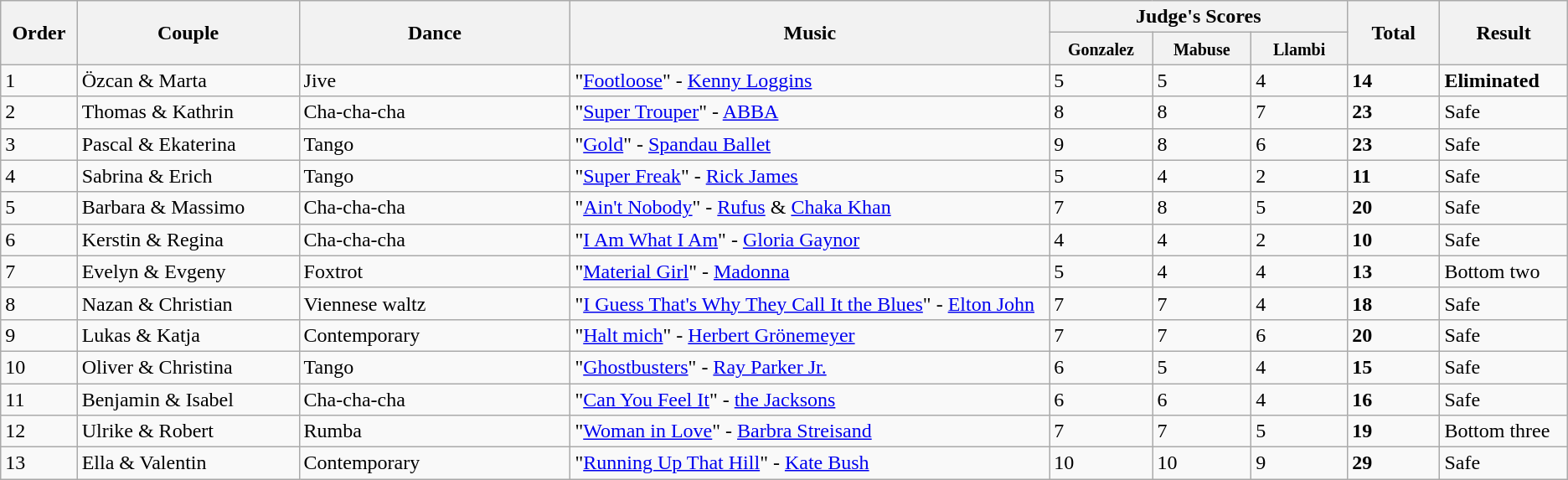<table class="wikitable sortable center">
<tr>
<th rowspan="2" style="width: 4em">Order</th>
<th rowspan="2" style="width: 17em">Couple</th>
<th rowspan="2" style="width: 20em">Dance</th>
<th rowspan="2" style="width: 40em">Music</th>
<th colspan="3">Judge's Scores</th>
<th rowspan="2" style="width: 6em">Total</th>
<th rowspan="2" style="width: 7em">Result</th>
</tr>
<tr>
<th style="width: 6em"><small>Gonzalez</small></th>
<th style="width: 6em"><small>Mabuse</small></th>
<th style="width: 6em"><small>Llambi</small></th>
</tr>
<tr>
<td>1</td>
<td>Özcan & Marta</td>
<td>Jive</td>
<td>"<a href='#'>Footloose</a>" - <a href='#'>Kenny Loggins</a></td>
<td>5</td>
<td>5</td>
<td>4</td>
<td><strong>14</strong></td>
<td><strong>Eliminated</strong></td>
</tr>
<tr>
<td>2</td>
<td>Thomas & Kathrin</td>
<td>Cha-cha-cha</td>
<td>"<a href='#'>Super Trouper</a>" - <a href='#'>ABBA</a></td>
<td>8</td>
<td>8</td>
<td>7</td>
<td><strong>23</strong></td>
<td>Safe</td>
</tr>
<tr>
<td>3</td>
<td>Pascal & Ekaterina</td>
<td>Tango</td>
<td>"<a href='#'>Gold</a>" - <a href='#'>Spandau Ballet</a></td>
<td>9</td>
<td>8</td>
<td>6</td>
<td><strong>23</strong></td>
<td>Safe</td>
</tr>
<tr>
<td>4</td>
<td>Sabrina & Erich</td>
<td>Tango</td>
<td>"<a href='#'>Super Freak</a>" - <a href='#'>Rick James</a></td>
<td>5</td>
<td>4</td>
<td>2</td>
<td><strong>11</strong></td>
<td>Safe</td>
</tr>
<tr>
<td>5</td>
<td>Barbara & Massimo</td>
<td>Cha-cha-cha</td>
<td>"<a href='#'>Ain't Nobody</a>" - <a href='#'>Rufus</a> & <a href='#'>Chaka Khan</a></td>
<td>7</td>
<td>8</td>
<td>5</td>
<td><strong>20</strong></td>
<td>Safe</td>
</tr>
<tr>
<td>6</td>
<td>Kerstin & Regina</td>
<td>Cha-cha-cha</td>
<td>"<a href='#'>I Am What I Am</a>" - <a href='#'>Gloria Gaynor</a></td>
<td>4</td>
<td>4</td>
<td>2</td>
<td><strong>10</strong></td>
<td>Safe</td>
</tr>
<tr>
<td>7</td>
<td>Evelyn & Evgeny</td>
<td>Foxtrot</td>
<td>"<a href='#'>Material Girl</a>" - <a href='#'>Madonna</a></td>
<td>5</td>
<td>4</td>
<td>4</td>
<td><strong>13</strong></td>
<td>Bottom two</td>
</tr>
<tr>
<td>8</td>
<td>Nazan & Christian</td>
<td>Viennese waltz</td>
<td>"<a href='#'>I Guess That's Why They Call It the Blues</a>" - <a href='#'>Elton John</a></td>
<td>7</td>
<td>7</td>
<td>4</td>
<td><strong>18</strong></td>
<td>Safe</td>
</tr>
<tr>
<td>9</td>
<td>Lukas & Katja</td>
<td>Contemporary</td>
<td>"<a href='#'>Halt mich</a>" - <a href='#'>Herbert Grönemeyer</a></td>
<td>7</td>
<td>7</td>
<td>6</td>
<td><strong>20</strong></td>
<td>Safe</td>
</tr>
<tr>
<td>10</td>
<td>Oliver & Christina</td>
<td>Tango</td>
<td>"<a href='#'>Ghostbusters</a>" - <a href='#'>Ray Parker Jr.</a></td>
<td>6</td>
<td>5</td>
<td>4</td>
<td><strong>15</strong></td>
<td>Safe</td>
</tr>
<tr>
<td>11</td>
<td>Benjamin & Isabel</td>
<td>Cha-cha-cha</td>
<td>"<a href='#'>Can You Feel It</a>" - <a href='#'>the Jacksons</a></td>
<td>6</td>
<td>6</td>
<td>4</td>
<td><strong>16</strong></td>
<td>Safe</td>
</tr>
<tr>
<td>12</td>
<td>Ulrike & Robert</td>
<td>Rumba</td>
<td>"<a href='#'>Woman in Love</a>" - <a href='#'>Barbra Streisand</a></td>
<td>7</td>
<td>7</td>
<td>5</td>
<td><strong>19</strong></td>
<td>Bottom three</td>
</tr>
<tr>
<td>13</td>
<td>Ella & Valentin</td>
<td>Contemporary</td>
<td>"<a href='#'>Running Up That Hill</a>" - <a href='#'>Kate Bush</a></td>
<td>10</td>
<td>10</td>
<td>9</td>
<td><strong>29</strong></td>
<td>Safe</td>
</tr>
</table>
